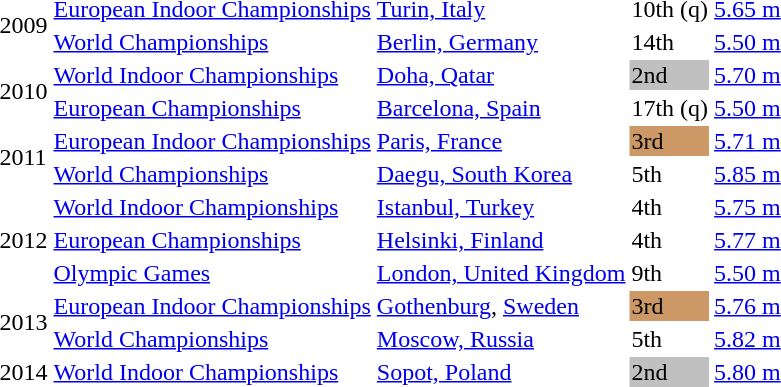<table>
<tr>
<td rowspan=2>2009</td>
<td><a href='#'>European Indoor Championships</a></td>
<td><a href='#'>Turin, Italy</a></td>
<td>10th (q)</td>
<td><a href='#'>5.65 m</a></td>
</tr>
<tr>
<td><a href='#'>World Championships</a></td>
<td><a href='#'>Berlin, Germany</a></td>
<td>14th</td>
<td><a href='#'>5.50 m</a></td>
</tr>
<tr>
<td rowspan=2>2010</td>
<td><a href='#'>World Indoor Championships</a></td>
<td><a href='#'>Doha, Qatar</a></td>
<td bgcolor=silver>2nd</td>
<td><a href='#'>5.70 m</a></td>
</tr>
<tr>
<td><a href='#'>European Championships</a></td>
<td><a href='#'>Barcelona, Spain</a></td>
<td>17th (q)</td>
<td><a href='#'>5.50 m</a></td>
</tr>
<tr>
<td rowspan=2>2011</td>
<td><a href='#'>European Indoor Championships</a></td>
<td><a href='#'>Paris, France</a></td>
<td bgcolor=cc9966>3rd</td>
<td><a href='#'>5.71 m</a></td>
</tr>
<tr>
<td><a href='#'>World Championships</a></td>
<td><a href='#'>Daegu, South Korea</a></td>
<td>5th</td>
<td><a href='#'>5.85 m</a></td>
</tr>
<tr>
<td rowspan=3>2012</td>
<td><a href='#'>World Indoor Championships</a></td>
<td><a href='#'>Istanbul, Turkey</a></td>
<td>4th</td>
<td><a href='#'>5.75 m</a></td>
</tr>
<tr>
<td><a href='#'>European Championships</a></td>
<td><a href='#'>Helsinki, Finland</a></td>
<td>4th</td>
<td><a href='#'>5.77 m</a></td>
</tr>
<tr>
<td><a href='#'>Olympic Games</a></td>
<td><a href='#'>London, United Kingdom</a></td>
<td>9th</td>
<td><a href='#'>5.50 m</a></td>
</tr>
<tr>
<td rowspan=2>2013</td>
<td><a href='#'>European Indoor Championships</a></td>
<td><a href='#'>Gothenburg</a>, <a href='#'>Sweden</a></td>
<td bgcolor="cc9966">3rd</td>
<td><a href='#'>5.76 m</a></td>
</tr>
<tr>
<td><a href='#'>World Championships</a></td>
<td><a href='#'>Moscow, Russia</a></td>
<td>5th</td>
<td><a href='#'>5.82 m</a></td>
</tr>
<tr>
<td>2014</td>
<td><a href='#'>World Indoor Championships</a></td>
<td><a href='#'>Sopot, Poland</a></td>
<td bgcolor=silver>2nd</td>
<td><a href='#'>5.80 m</a></td>
</tr>
<tr>
</tr>
</table>
